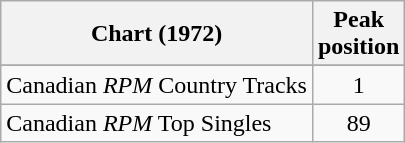<table class="wikitable sortable">
<tr>
<th align="left">Chart (1972)</th>
<th align="center">Peak<br>position</th>
</tr>
<tr>
</tr>
<tr>
</tr>
<tr>
<td align="left">Canadian <em>RPM</em> Country Tracks</td>
<td align="center">1</td>
</tr>
<tr>
<td align="left">Canadian <em>RPM</em> Top Singles</td>
<td align="center">89</td>
</tr>
</table>
